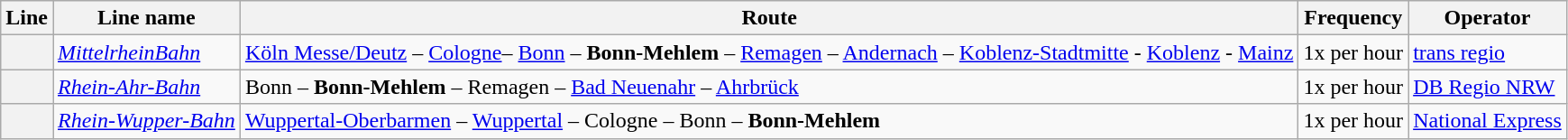<table class="wikitable">
<tr>
<th>Line</th>
<th>Line name</th>
<th>Route</th>
<th>Frequency</th>
<th>Operator</th>
</tr>
<tr>
<th></th>
<td><em><a href='#'>MittelrheinBahn</a></em></td>
<td><a href='#'>Köln Messe/Deutz</a> – <a href='#'>Cologne</a>– <a href='#'>Bonn</a> – <strong>Bonn-Mehlem</strong> – <a href='#'>Remagen</a> – <a href='#'>Andernach</a> – <a href='#'>Koblenz-Stadtmitte</a> - <a href='#'>Koblenz</a> - <a href='#'>Mainz</a></td>
<td>1x per hour</td>
<td><a href='#'>trans regio</a></td>
</tr>
<tr>
<th></th>
<td><em><a href='#'>Rhein-Ahr-Bahn</a></em></td>
<td>Bonn – <strong>Bonn-Mehlem</strong> – Remagen – <a href='#'>Bad Neuenahr</a> – <a href='#'>Ahrbrück</a></td>
<td>1x per hour</td>
<td><a href='#'>DB Regio NRW</a></td>
</tr>
<tr>
<th></th>
<td><em><a href='#'>Rhein-Wupper-Bahn</a></em></td>
<td><a href='#'>Wuppertal-Oberbarmen</a> – <a href='#'>Wuppertal</a> – Cologne – Bonn – <strong>Bonn-Mehlem</strong></td>
<td>1x per hour</td>
<td><a href='#'>National Express</a></td>
</tr>
</table>
